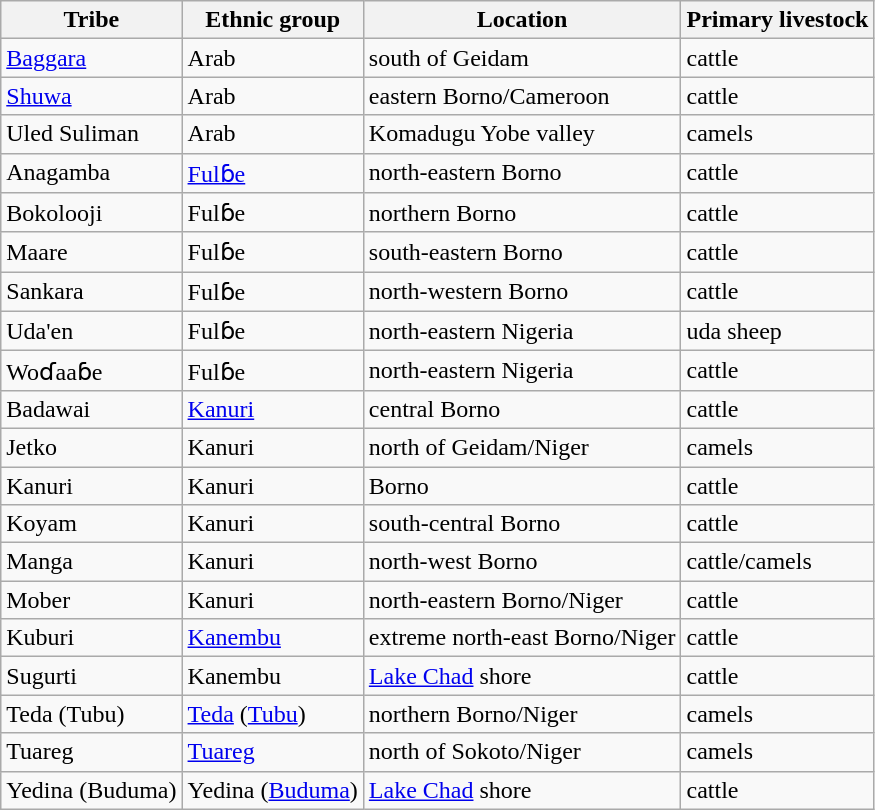<table class="wikitable sortable">
<tr>
<th>Tribe</th>
<th>Ethnic group</th>
<th>Location</th>
<th>Primary livestock</th>
</tr>
<tr>
<td><a href='#'>Baggara</a></td>
<td>Arab</td>
<td>south of Geidam</td>
<td>cattle</td>
</tr>
<tr>
<td><a href='#'>Shuwa</a></td>
<td>Arab</td>
<td>eastern Borno/Cameroon</td>
<td>cattle</td>
</tr>
<tr>
<td>Uled Suliman</td>
<td>Arab</td>
<td>Komadugu Yobe valley</td>
<td>camels</td>
</tr>
<tr>
<td>Anagamba</td>
<td><a href='#'>Fulɓe</a></td>
<td>north-eastern Borno</td>
<td>cattle</td>
</tr>
<tr>
<td>Bokolooji</td>
<td>Fulɓe</td>
<td>northern Borno</td>
<td>cattle</td>
</tr>
<tr>
<td>Maare</td>
<td>Fulɓe</td>
<td>south-eastern Borno</td>
<td>cattle</td>
</tr>
<tr>
<td>Sankara</td>
<td>Fulɓe</td>
<td>north-western Borno</td>
<td>cattle</td>
</tr>
<tr>
<td>Uda'en</td>
<td>Fulɓe</td>
<td>north-eastern Nigeria</td>
<td>uda sheep</td>
</tr>
<tr>
<td>Woɗaaɓe</td>
<td>Fulɓe</td>
<td>north-eastern Nigeria</td>
<td>cattle</td>
</tr>
<tr>
<td>Badawai</td>
<td><a href='#'>Kanuri</a></td>
<td>central Borno</td>
<td>cattle</td>
</tr>
<tr>
<td>Jetko</td>
<td>Kanuri</td>
<td>north of Geidam/Niger</td>
<td>camels</td>
</tr>
<tr>
<td>Kanuri</td>
<td>Kanuri</td>
<td>Borno</td>
<td>cattle</td>
</tr>
<tr>
<td>Koyam</td>
<td>Kanuri</td>
<td>south-central Borno</td>
<td>cattle</td>
</tr>
<tr>
<td>Manga</td>
<td>Kanuri</td>
<td>north-west Borno</td>
<td>cattle/camels</td>
</tr>
<tr>
<td>Mober</td>
<td>Kanuri</td>
<td>north-eastern Borno/Niger</td>
<td>cattle</td>
</tr>
<tr>
<td>Kuburi</td>
<td><a href='#'>Kanembu</a></td>
<td>extreme north-east Borno/Niger</td>
<td>cattle</td>
</tr>
<tr>
<td>Sugurti</td>
<td>Kanembu</td>
<td><a href='#'>Lake Chad</a> shore</td>
<td>cattle</td>
</tr>
<tr>
<td>Teda (Tubu)</td>
<td><a href='#'>Teda</a> (<a href='#'>Tubu</a>)</td>
<td>northern Borno/Niger</td>
<td>camels</td>
</tr>
<tr>
<td>Tuareg</td>
<td><a href='#'>Tuareg</a></td>
<td>north of Sokoto/Niger</td>
<td>camels</td>
</tr>
<tr>
<td>Yedina (Buduma)</td>
<td>Yedina (<a href='#'>Buduma</a>)</td>
<td><a href='#'>Lake Chad</a> shore</td>
<td>cattle</td>
</tr>
</table>
